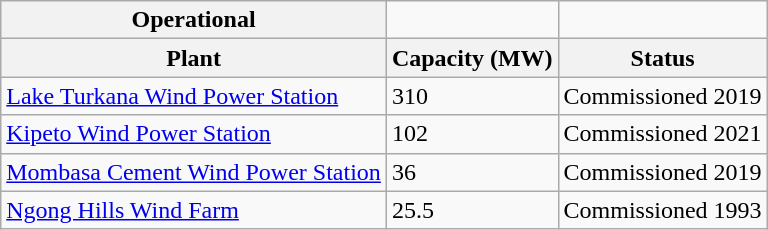<table class="wikitable sortable">
<tr>
<th>Operational</th>
<td></td>
</tr>
<tr>
<th>Plant</th>
<th>Capacity (MW)</th>
<th>Status</th>
</tr>
<tr>
<td><a href='#'>Lake Turkana Wind Power Station</a></td>
<td>310</td>
<td>Commissioned 2019</td>
</tr>
<tr>
<td><a href='#'>Kipeto Wind Power Station</a></td>
<td>102</td>
<td>Commissioned 2021</td>
</tr>
<tr>
<td><a href='#'>Mombasa Cement Wind Power Station</a></td>
<td>36</td>
<td>Commissioned 2019</td>
</tr>
<tr>
<td><a href='#'>Ngong Hills Wind Farm</a></td>
<td>25.5</td>
<td>Commissioned 1993</td>
</tr>
</table>
